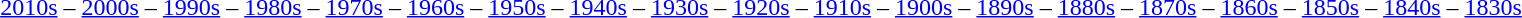<table class="toccolours" align="center">
<tr>
<td><a href='#'>2010s</a> – <a href='#'>2000s</a> – <a href='#'>1990s</a> – <a href='#'>1980s</a> – <a href='#'>1970s</a> – <a href='#'>1960s</a> – <a href='#'>1950s</a> – <a href='#'>1940s</a> – <a href='#'>1930s</a> – <a href='#'>1920s</a> – <a href='#'>1910s</a> – <a href='#'>1900s</a> – <a href='#'>1890s</a> – <a href='#'>1880s</a> – <a href='#'>1870s</a> – <a href='#'>1860s</a> – <a href='#'>1850s</a> – <a href='#'>1840s</a> – <a href='#'>1830s</a></td>
</tr>
</table>
